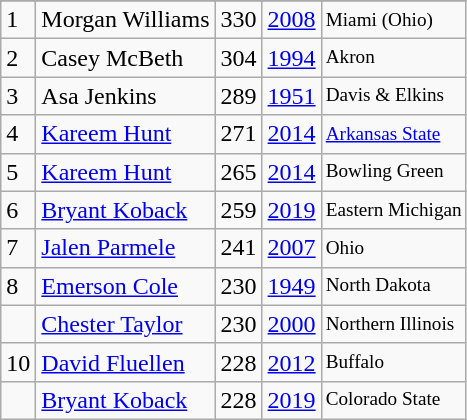<table class="wikitable">
<tr>
</tr>
<tr>
<td>1</td>
<td>Morgan Williams</td>
<td>330</td>
<td><a href='#'>2008</a></td>
<td style="font-size:80%;">Miami (Ohio)</td>
</tr>
<tr>
<td>2</td>
<td>Casey McBeth</td>
<td>304</td>
<td><a href='#'>1994</a></td>
<td style="font-size:80%;">Akron</td>
</tr>
<tr>
<td>3</td>
<td>Asa Jenkins</td>
<td>289</td>
<td><a href='#'>1951</a></td>
<td style="font-size:80%;">Davis & Elkins</td>
</tr>
<tr>
<td>4</td>
<td><a href='#'>Kareem Hunt</a></td>
<td>271</td>
<td><a href='#'>2014</a></td>
<td style="font-size:80%;"><a href='#'>Arkansas State</a></td>
</tr>
<tr>
<td>5</td>
<td><a href='#'>Kareem Hunt</a></td>
<td>265</td>
<td><a href='#'>2014</a></td>
<td style="font-size:80%;">Bowling Green</td>
</tr>
<tr>
<td>6</td>
<td><a href='#'>Bryant Koback</a></td>
<td>259</td>
<td><a href='#'>2019</a></td>
<td style="font-size:80%;">Eastern Michigan</td>
</tr>
<tr>
<td>7</td>
<td><a href='#'>Jalen Parmele</a></td>
<td>241</td>
<td><a href='#'>2007</a></td>
<td style="font-size:80%;">Ohio</td>
</tr>
<tr>
<td>8</td>
<td><a href='#'>Emerson Cole</a></td>
<td>230</td>
<td><a href='#'>1949</a></td>
<td style="font-size:80%;">North Dakota</td>
</tr>
<tr>
<td></td>
<td><a href='#'>Chester Taylor</a></td>
<td>230</td>
<td><a href='#'>2000</a></td>
<td style="font-size:80%;">Northern Illinois</td>
</tr>
<tr>
<td>10</td>
<td><a href='#'>David Fluellen</a></td>
<td>228</td>
<td><a href='#'>2012</a></td>
<td style="font-size:80%;">Buffalo</td>
</tr>
<tr>
<td></td>
<td><a href='#'>Bryant Koback</a></td>
<td>228</td>
<td><a href='#'>2019</a></td>
<td style="font-size:80%;">Colorado State</td>
</tr>
</table>
